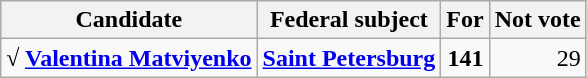<table class=wikitable>
<tr>
<th>Candidate</th>
<th>Federal subject</th>
<th>For</th>
<th>Not vote</th>
</tr>
<tr>
<td><strong>√ <a href='#'>Valentina Matviyenko</a></strong></td>
<td><strong><a href='#'>Saint Petersburg</a></strong></td>
<td style="text-align:right"><strong>141</strong></td>
<td style="text-align:right">29</td>
</tr>
</table>
